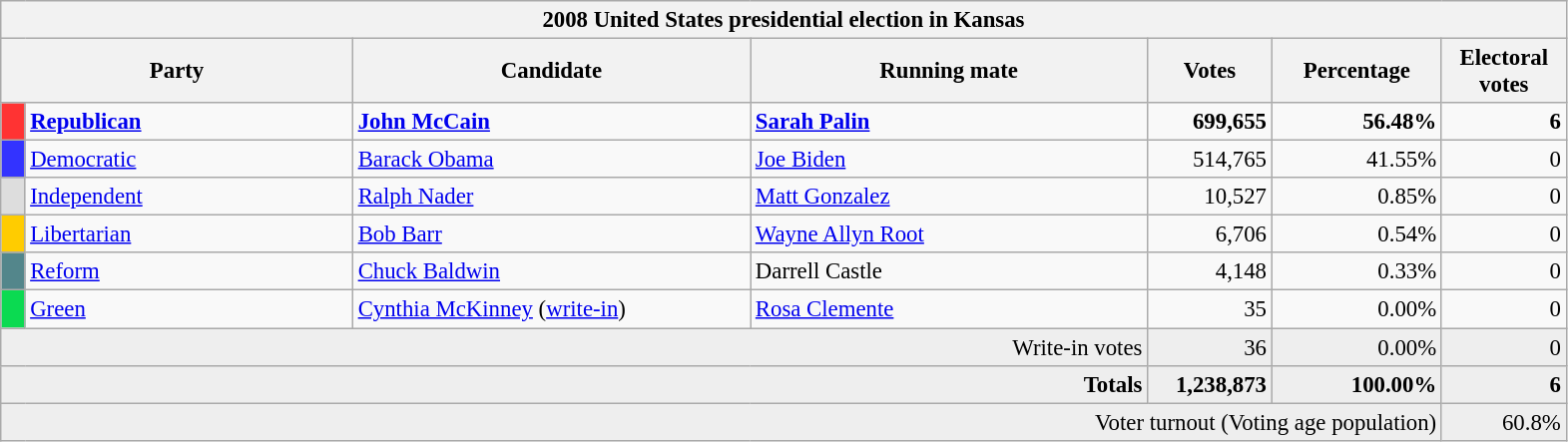<table class="wikitable" style="font-size: 95%;">
<tr>
<th colspan="7">2008 United States presidential election in Kansas</th>
</tr>
<tr>
<th colspan="2" style="width: 15em">Party</th>
<th style="width: 17em">Candidate</th>
<th style="width: 17em">Running mate</th>
<th style="width: 5em">Votes</th>
<th style="width: 7em">Percentage</th>
<th style="width: 5em">Electoral votes</th>
</tr>
<tr>
<th style="background-color:#FF3333; width: 3px"></th>
<td style="width: 130px"><strong><a href='#'>Republican</a></strong></td>
<td><strong><a href='#'>John McCain</a></strong></td>
<td><strong><a href='#'>Sarah Palin</a></strong></td>
<td align="right"><strong>699,655</strong></td>
<td align="right"><strong>56.48%</strong></td>
<td align="right"><strong>6</strong></td>
</tr>
<tr>
<th style="background-color:#3333FF; width: 3px"></th>
<td style="width: 130px"><a href='#'>Democratic</a></td>
<td><a href='#'>Barack Obama</a></td>
<td><a href='#'>Joe Biden</a></td>
<td align="right">514,765</td>
<td align="right">41.55%</td>
<td align="right">0</td>
</tr>
<tr>
<th style="background-color:#DDDDDD; width: 3px"></th>
<td style="width: 130px"><a href='#'>Independent</a></td>
<td><a href='#'>Ralph Nader</a></td>
<td><a href='#'>Matt Gonzalez</a></td>
<td align="right">10,527</td>
<td align="right">0.85%</td>
<td align="right">0</td>
</tr>
<tr>
<th style="background-color:#FFCC00; width: 3px"></th>
<td style="width: 130px"><a href='#'>Libertarian</a></td>
<td><a href='#'>Bob Barr</a></td>
<td><a href='#'>Wayne Allyn Root</a></td>
<td align="right">6,706</td>
<td align="right">0.54%</td>
<td align="right">0</td>
</tr>
<tr>
<th style="background-color:#53868B; width: 3px"></th>
<td style="width: 130px"><a href='#'>Reform</a></td>
<td><a href='#'>Chuck Baldwin</a></td>
<td>Darrell Castle</td>
<td align="right">4,148</td>
<td align="right">0.33%</td>
<td align="right">0</td>
</tr>
<tr>
<th style="background-color:#0BDA51; width: 3px"></th>
<td style="width: 130px"><a href='#'>Green</a></td>
<td><a href='#'>Cynthia McKinney</a> (<a href='#'>write-in</a>)</td>
<td><a href='#'>Rosa Clemente</a></td>
<td align="right">35</td>
<td align="right">0.00%</td>
<td align="right">0</td>
</tr>
<tr bgcolor="#EEEEEE">
<td colspan="4" align="right">Write-in votes</td>
<td align="right">36</td>
<td align="right">0.00%</td>
<td align="right">0</td>
</tr>
<tr bgcolor="#EEEEEE">
<td colspan="4" align="right"><strong>Totals</strong></td>
<td align="right"><strong>1,238,873</strong></td>
<td align="right"><strong>100.00%</strong></td>
<td align="right"><strong>6</strong></td>
</tr>
<tr bgcolor="#EEEEEE">
<td colspan="6" align="right">Voter turnout (Voting age population)</td>
<td colspan="1" align="right">60.8%</td>
</tr>
</table>
